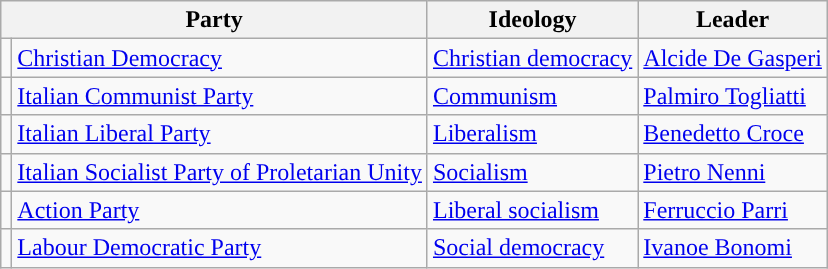<table class=wikitable style="font-size:100%">
<tr>
<th colspan=2>Party</th>
<th>Ideology</th>
<th>Leader</th>
</tr>
<tr>
<td style="color:inherit;background:"></td>
<td><a href='#'>Christian Democracy</a></td>
<td><a href='#'>Christian democracy</a></td>
<td><a href='#'>Alcide De Gasperi</a></td>
</tr>
<tr>
<td style="color:inherit;background:"></td>
<td><a href='#'>Italian Communist Party</a></td>
<td><a href='#'>Communism</a></td>
<td><a href='#'>Palmiro Togliatti</a></td>
</tr>
<tr>
<td style="color:inherit;background:"></td>
<td><a href='#'>Italian Liberal Party</a></td>
<td><a href='#'>Liberalism</a></td>
<td><a href='#'>Benedetto Croce</a></td>
</tr>
<tr>
<td style="color:inherit;background:"></td>
<td><a href='#'>Italian Socialist Party of Proletarian Unity</a></td>
<td><a href='#'>Socialism</a></td>
<td><a href='#'>Pietro Nenni</a></td>
</tr>
<tr>
<td style="color:inherit;background:"></td>
<td><a href='#'>Action Party</a></td>
<td><a href='#'>Liberal socialism</a></td>
<td><a href='#'>Ferruccio Parri</a></td>
</tr>
<tr>
<td style="color:inherit;background:"></td>
<td><a href='#'>Labour Democratic Party</a></td>
<td><a href='#'>Social democracy</a></td>
<td><a href='#'>Ivanoe Bonomi</a></td>
</tr>
</table>
